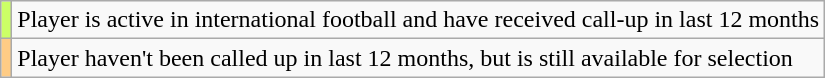<table class="wikitable">
<tr>
<td style="background:#ccff66;"></td>
<td>Player is active in international football and have received call-up in last 12 months</td>
</tr>
<tr>
<td style="background:#ffcc85;"></td>
<td>Player haven't been called up in last 12 months, but is still available for selection</td>
</tr>
</table>
